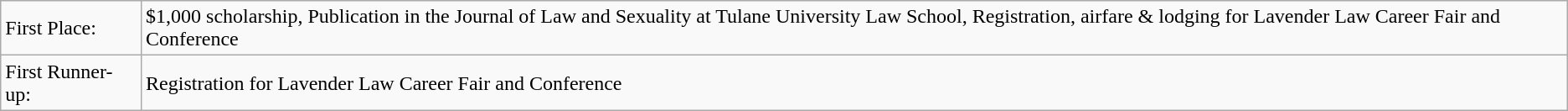<table class="wikitable">
<tr>
<td>First Place:</td>
<td>$1,000 scholarship, Publication in the Journal of Law and Sexuality at Tulane University Law School, Registration, airfare & lodging for Lavender Law Career Fair and Conference</td>
</tr>
<tr>
<td>First Runner-up:</td>
<td>Registration for Lavender Law Career Fair and Conference</td>
</tr>
</table>
